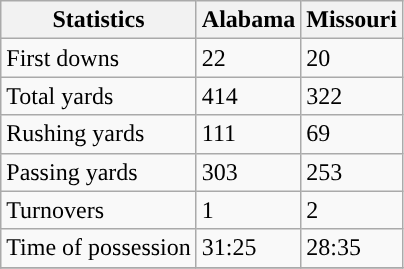<table class="wikitable" style="float: left;">
<tr>
<th>Statistics</th>
<th>Alabama</th>
<th>Missouri</th>
</tr>
<tr>
<td>First downs</td>
<td>22</td>
<td>20</td>
</tr>
<tr>
<td>Total yards</td>
<td>414</td>
<td>322</td>
</tr>
<tr>
<td>Rushing yards</td>
<td>111</td>
<td>69</td>
</tr>
<tr>
<td>Passing yards</td>
<td>303</td>
<td>253</td>
</tr>
<tr>
<td>Turnovers</td>
<td>1</td>
<td>2</td>
</tr>
<tr>
<td>Time of possession</td>
<td>31:25</td>
<td>28:35</td>
</tr>
<tr>
</tr>
</table>
